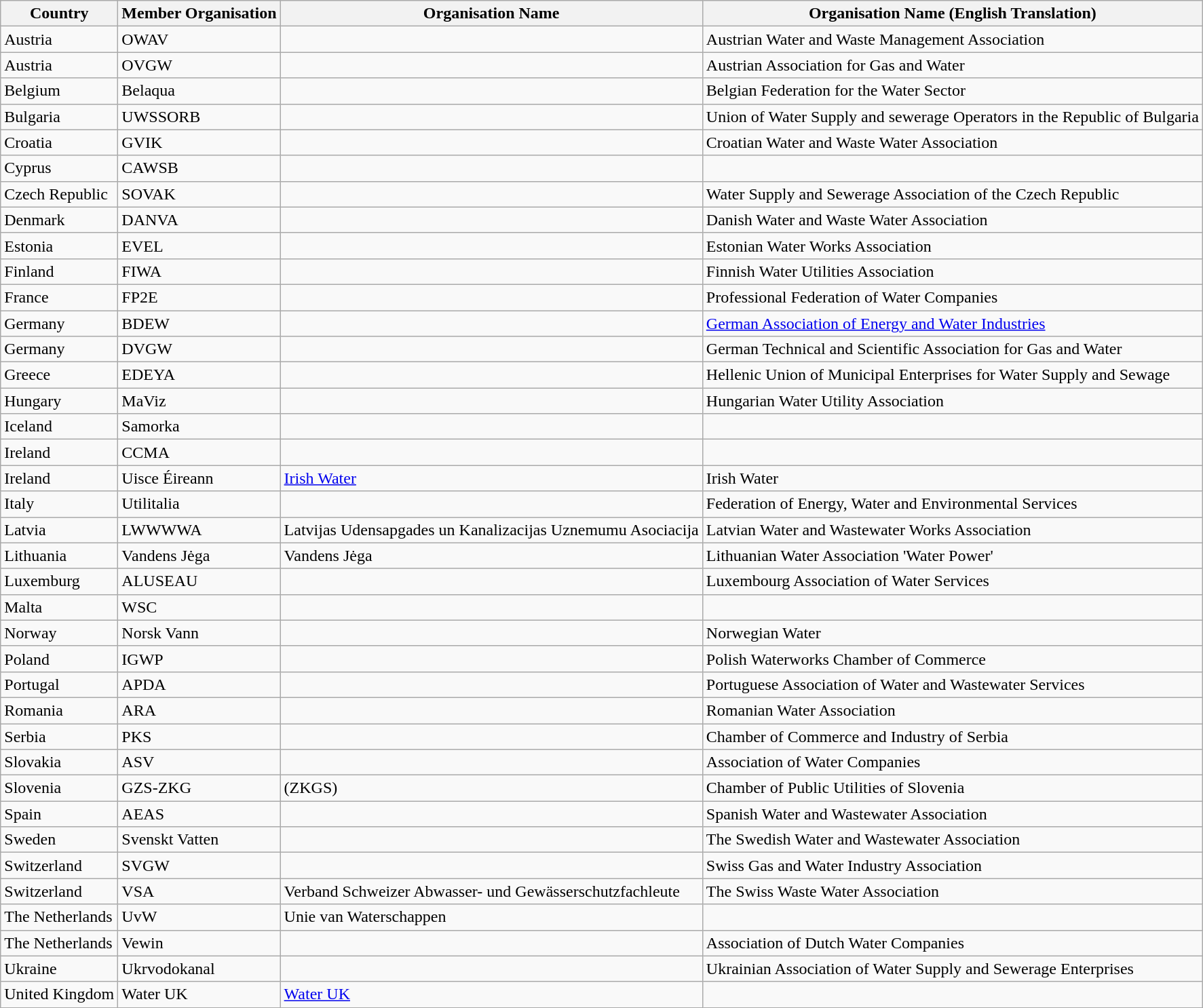<table class="wikitable">
<tr>
<th>Country</th>
<th>Member Organisation</th>
<th>Organisation Name</th>
<th>Organisation Name (English Translation)</th>
</tr>
<tr>
<td>Austria</td>
<td>OWAV</td>
<td></td>
<td>Austrian Water and Waste Management Association</td>
</tr>
<tr>
<td>Austria</td>
<td>OVGW</td>
<td></td>
<td>Austrian Association for Gas and Water</td>
</tr>
<tr>
<td>Belgium</td>
<td>Belaqua</td>
<td></td>
<td>Belgian Federation for the Water Sector</td>
</tr>
<tr>
<td>Bulgaria</td>
<td>UWSSORB</td>
<td></td>
<td>Union of Water Supply and sewerage Operators in the Republic of Bulgaria</td>
</tr>
<tr>
<td>Croatia</td>
<td>GVIK</td>
<td></td>
<td>Croatian Water and Waste Water Association</td>
</tr>
<tr>
<td>Cyprus</td>
<td>CAWSB</td>
<td></td>
<td></td>
</tr>
<tr>
<td>Czech Republic</td>
<td>SOVAK</td>
<td></td>
<td>Water Supply and Sewerage Association of the Czech Republic</td>
</tr>
<tr>
<td>Denmark</td>
<td>DANVA</td>
<td></td>
<td>Danish Water and Waste Water Association</td>
</tr>
<tr>
<td>Estonia</td>
<td>EVEL</td>
<td></td>
<td>Estonian Water Works Association</td>
</tr>
<tr>
<td>Finland</td>
<td>FIWA</td>
<td></td>
<td>Finnish Water Utilities Association</td>
</tr>
<tr>
<td>France</td>
<td>FP2E</td>
<td></td>
<td>Professional Federation of Water Companies</td>
</tr>
<tr>
<td>Germany</td>
<td>BDEW</td>
<td></td>
<td><a href='#'>German Association of Energy and Water Industries</a></td>
</tr>
<tr>
<td>Germany</td>
<td>DVGW</td>
<td></td>
<td>German Technical and Scientific Association for Gas and Water</td>
</tr>
<tr>
<td>Greece</td>
<td>EDEYA</td>
<td></td>
<td>Hellenic Union of Municipal Enterprises for Water Supply and Sewage</td>
</tr>
<tr>
<td>Hungary</td>
<td>MaViz</td>
<td></td>
<td>Hungarian Water Utility Association</td>
</tr>
<tr>
<td>Iceland</td>
<td>Samorka</td>
<td></td>
<td></td>
</tr>
<tr>
<td>Ireland</td>
<td>CCMA</td>
<td></td>
<td></td>
</tr>
<tr>
<td>Ireland</td>
<td>Uisce Éireann</td>
<td><a href='#'>Irish Water</a></td>
<td>Irish Water</td>
</tr>
<tr>
<td>Italy</td>
<td>Utilitalia</td>
<td></td>
<td>Federation of Energy, Water and Environmental Services</td>
</tr>
<tr>
<td>Latvia</td>
<td>LWWWWA</td>
<td>Latvijas Udensapgades un Kanalizacijas Uznemumu Asociacija</td>
<td>Latvian Water and Wastewater Works Association</td>
</tr>
<tr>
<td>Lithuania</td>
<td>Vandens Jėga</td>
<td>Vandens Jėga</td>
<td>Lithuanian Water Association 'Water Power'</td>
</tr>
<tr>
<td>Luxemburg</td>
<td>ALUSEAU</td>
<td></td>
<td>Luxembourg Association of Water Services</td>
</tr>
<tr>
<td>Malta</td>
<td>WSC</td>
<td></td>
<td></td>
</tr>
<tr>
<td>Norway</td>
<td>Norsk Vann</td>
<td></td>
<td>Norwegian Water</td>
</tr>
<tr>
<td>Poland</td>
<td>IGWP</td>
<td></td>
<td>Polish Waterworks Chamber of Commerce</td>
</tr>
<tr>
<td>Portugal</td>
<td>APDA</td>
<td></td>
<td>Portuguese Association of Water and Wastewater Services</td>
</tr>
<tr>
<td>Romania</td>
<td>ARA</td>
<td></td>
<td>Romanian Water Association</td>
</tr>
<tr>
<td>Serbia</td>
<td>PKS</td>
<td></td>
<td>Chamber of Commerce and Industry of Serbia</td>
</tr>
<tr>
<td>Slovakia</td>
<td>ASV</td>
<td></td>
<td>Association of Water Companies</td>
</tr>
<tr>
<td>Slovenia</td>
<td>GZS-ZKG</td>
<td> (ZKGS)</td>
<td>Chamber of Public Utilities of Slovenia</td>
</tr>
<tr>
<td>Spain</td>
<td>AEAS</td>
<td></td>
<td>Spanish Water and Wastewater Association</td>
</tr>
<tr>
<td>Sweden</td>
<td>Svenskt Vatten</td>
<td></td>
<td>The Swedish Water and Wastewater Association</td>
</tr>
<tr>
<td>Switzerland</td>
<td>SVGW</td>
<td></td>
<td>Swiss Gas and Water Industry Association</td>
</tr>
<tr>
<td>Switzerland</td>
<td>VSA</td>
<td>Verband Schweizer Abwasser- und Gewässerschutzfachleute</td>
<td>The Swiss Waste Water Association</td>
</tr>
<tr>
<td>The Netherlands</td>
<td>UvW</td>
<td>Unie van Waterschappen</td>
<td></td>
</tr>
<tr>
<td>The Netherlands</td>
<td>Vewin</td>
<td></td>
<td>Association of Dutch Water Companies</td>
</tr>
<tr>
<td>Ukraine</td>
<td>Ukrvodokanal</td>
<td></td>
<td>Ukrainian Association of Water Supply and Sewerage Enterprises</td>
</tr>
<tr>
<td>United Kingdom</td>
<td>Water UK</td>
<td><a href='#'>Water UK</a></td>
<td></td>
</tr>
</table>
